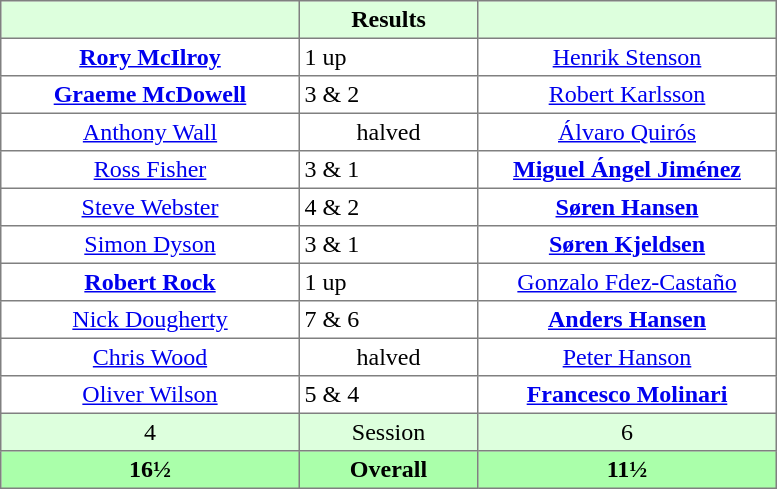<table border="1" cellpadding="3" style="border-collapse:collapse; text-align:center;">
<tr style="background:#ddffdd;">
<th style="width:12em;"> </th>
<th style="width:7em;">Results</th>
<th style="width:12em;"></th>
</tr>
<tr>
<td><strong><a href='#'>Rory McIlroy</a></strong></td>
<td align=left> 1 up</td>
<td><a href='#'>Henrik Stenson</a></td>
</tr>
<tr>
<td><strong><a href='#'>Graeme McDowell</a></strong></td>
<td align=left> 3 & 2</td>
<td><a href='#'>Robert Karlsson</a></td>
</tr>
<tr>
<td><a href='#'>Anthony Wall</a></td>
<td>halved</td>
<td><a href='#'>Álvaro Quirós</a></td>
</tr>
<tr>
<td><a href='#'>Ross Fisher</a></td>
<td align=left> 3 & 1</td>
<td><strong><a href='#'>Miguel Ángel Jiménez</a></strong></td>
</tr>
<tr>
<td><a href='#'>Steve Webster</a></td>
<td align=left> 4 & 2</td>
<td><strong><a href='#'>Søren Hansen</a></strong></td>
</tr>
<tr>
<td><a href='#'>Simon Dyson</a></td>
<td align=left> 3 & 1</td>
<td><strong><a href='#'>Søren Kjeldsen</a></strong></td>
</tr>
<tr>
<td><strong><a href='#'>Robert Rock</a></strong></td>
<td align=left> 1 up</td>
<td><a href='#'>Gonzalo Fdez-Castaño</a></td>
</tr>
<tr>
<td><a href='#'>Nick Dougherty</a></td>
<td align=left> 7 & 6</td>
<td><strong><a href='#'>Anders Hansen</a></strong></td>
</tr>
<tr>
<td><a href='#'>Chris Wood</a></td>
<td>halved</td>
<td><a href='#'>Peter Hanson</a></td>
</tr>
<tr>
<td><a href='#'>Oliver Wilson</a></td>
<td align=left> 5 & 4</td>
<td><strong><a href='#'>Francesco Molinari</a></strong></td>
</tr>
<tr style="background:#ddffdd;">
<td>4</td>
<td>Session</td>
<td>6</td>
</tr>
<tr style="background:#aaffaa;">
<th>16½</th>
<th>Overall</th>
<th>11½</th>
</tr>
</table>
